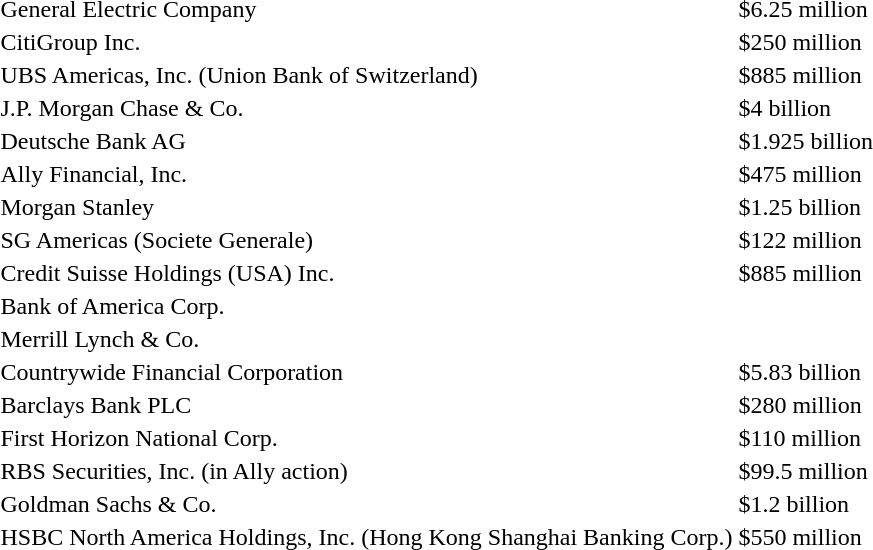<table>
<tr>
<td>General Electric Company</td>
<td>$6.25 million</td>
</tr>
<tr>
<td>CitiGroup Inc.</td>
<td>$250 million</td>
</tr>
<tr>
<td>UBS Americas, Inc. (Union Bank of Switzerland)</td>
<td>$885 million</td>
</tr>
<tr>
<td>J.P. Morgan Chase & Co.</td>
<td>$4 billion</td>
</tr>
<tr>
<td>Deutsche Bank AG</td>
<td>$1.925 billion</td>
</tr>
<tr>
<td>Ally Financial, Inc.</td>
<td>$475 million</td>
</tr>
<tr>
<td>Morgan Stanley</td>
<td>$1.25 billion</td>
</tr>
<tr>
<td>SG Americas (Societe Generale)</td>
<td>$122 million</td>
</tr>
<tr>
<td>Credit Suisse Holdings (USA) Inc.</td>
<td>$885 million</td>
</tr>
<tr>
<td>Bank of America Corp.</td>
<td></td>
</tr>
<tr>
<td>Merrill Lynch & Co.</td>
<td></td>
</tr>
<tr>
<td>Countrywide Financial Corporation</td>
<td>$5.83 billion</td>
</tr>
<tr>
<td>Barclays Bank PLC</td>
<td>$280 million</td>
</tr>
<tr>
<td>First Horizon National Corp.</td>
<td>$110 million</td>
</tr>
<tr>
<td>RBS Securities, Inc. (in Ally action)</td>
<td>$99.5 million</td>
</tr>
<tr>
<td>Goldman Sachs & Co.</td>
<td>$1.2 billion</td>
</tr>
<tr>
<td>HSBC North America Holdings, Inc. (Hong Kong Shanghai Banking Corp.)</td>
<td>$550 million</td>
</tr>
</table>
